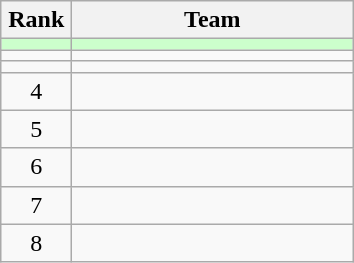<table class="wikitable" style="text-align: center;">
<tr>
<th width=40>Rank</th>
<th width=180>Team</th>
</tr>
<tr bgcolor=#ccffcc>
<td></td>
<td align="left"></td>
</tr>
<tr>
<td></td>
<td align="left"></td>
</tr>
<tr>
<td></td>
<td align=left></td>
</tr>
<tr>
<td>4</td>
<td style="text-align:left;"></td>
</tr>
<tr>
<td>5</td>
<td style="text-align:left;"></td>
</tr>
<tr>
<td>6</td>
<td style="text-align:left;"></td>
</tr>
<tr>
<td>7</td>
<td style="text-align:left;"></td>
</tr>
<tr>
<td>8</td>
<td style="text-align:left;"></td>
</tr>
</table>
